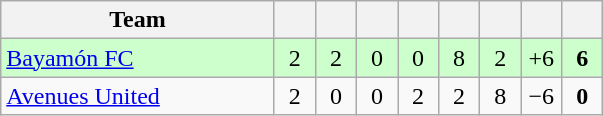<table class="wikitable" style="text-align: center;">
<tr>
<th width="175">Team</th>
<th width="20"></th>
<th width="20"></th>
<th width="20"></th>
<th width="20"></th>
<th width="20"></th>
<th width="20"></th>
<th width="20"></th>
<th width="20"></th>
</tr>
<tr bgcolor="#ccffcc">
<td align=left> <a href='#'>Bayamón FC</a></td>
<td>2</td>
<td>2</td>
<td>0</td>
<td>0</td>
<td>8</td>
<td>2</td>
<td>+6</td>
<td><strong>6</strong></td>
</tr>
<tr>
<td align=left> <a href='#'>Avenues United</a></td>
<td>2</td>
<td>0</td>
<td>0</td>
<td>2</td>
<td>2</td>
<td>8</td>
<td>−6</td>
<td><strong>0</strong></td>
</tr>
</table>
